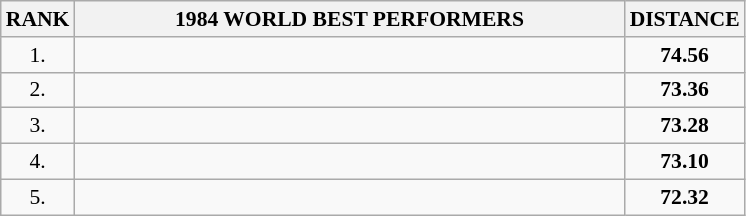<table class="wikitable" style="border-collapse: collapse; font-size: 90%;">
<tr>
<th>RANK</th>
<th align="center" style="width: 25em">1984 WORLD BEST PERFORMERS</th>
<th align="center" style="width: 5em">DISTANCE</th>
</tr>
<tr>
<td align="center">1.</td>
<td></td>
<td align="center"><strong>74.56</strong></td>
</tr>
<tr>
<td align="center">2.</td>
<td></td>
<td align="center"><strong>73.36</strong></td>
</tr>
<tr>
<td align="center">3.</td>
<td></td>
<td align="center"><strong>73.28</strong></td>
</tr>
<tr>
<td align="center">4.</td>
<td></td>
<td align="center"><strong>73.10</strong></td>
</tr>
<tr>
<td align="center">5.</td>
<td></td>
<td align="center"><strong>72.32</strong></td>
</tr>
</table>
